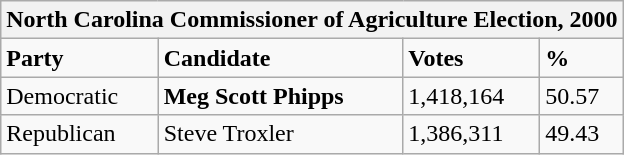<table class="wikitable">
<tr>
<th colspan="4">North Carolina Commissioner of Agriculture Election, 2000</th>
</tr>
<tr>
<td><strong>Party</strong></td>
<td><strong>Candidate</strong></td>
<td><strong>Votes</strong></td>
<td><strong>%</strong></td>
</tr>
<tr>
<td>Democratic</td>
<td><strong>Meg Scott Phipps</strong></td>
<td>1,418,164</td>
<td>50.57</td>
</tr>
<tr>
<td>Republican</td>
<td>Steve Troxler</td>
<td>1,386,311</td>
<td>49.43</td>
</tr>
</table>
